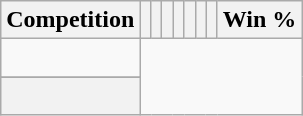<table class="wikitable sortable" style="text-align: center;">
<tr>
<th>Competition</th>
<th></th>
<th></th>
<th></th>
<th></th>
<th></th>
<th></th>
<th></th>
<th>Win %</th>
</tr>
<tr>
<td align=left><br></td>
</tr>
<tr>
</tr>
<tr class="sortbottom">
<th><br></th>
</tr>
</table>
